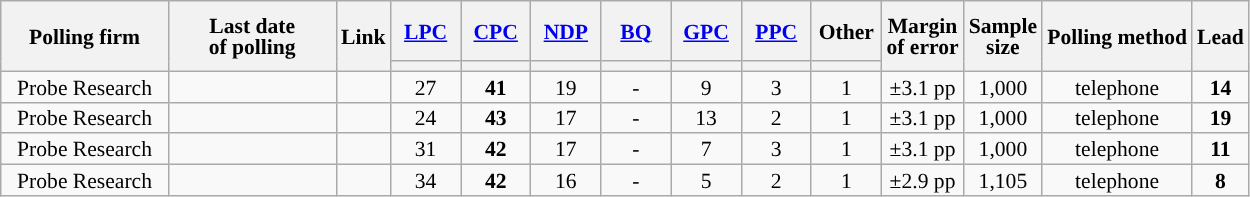<table class="wikitable sortable mw-datatable" style="text-align:center;font-size:90%;line-height:14px;">
<tr style="height:40px;">
<th style="width:105px;" rowspan="2">Polling firm</th>
<th style="width:105px;" rowspan="2">Last date<br>of polling</th>
<th rowspan="2">Link</th>
<th class="unsortable" style="width:40px;"><a href='#'>LPC</a></th>
<th class="unsortable" style="width:40px;"><a href='#'>CPC</a></th>
<th class="unsortable" style="width:40px;"><a href='#'>NDP</a></th>
<th class="unsortable" style="width:40px;"><a href='#'>BQ</a></th>
<th class="unsortable" style="width:40px;"><a href='#'>GPC</a></th>
<th class="unsortable" style="width:40px;"><a href='#'>PPC</a></th>
<th class="unsortable" style="width:40px;">Other</th>
<th rowspan="2">Margin<br>of error</th>
<th rowspan="2">Sample<br>size</th>
<th rowspan="2">Polling method</th>
<th rowspan="2">Lead</th>
</tr>
<tr>
<th style="background:"></th>
<th style="background:"></th>
<th style="background:"></th>
<th style="background:"></th>
<th style="background:"></th>
<th style="background:"></th>
<th style="background:"></th>
</tr>
<tr>
<td>Probe Research</td>
<td></td>
<td></td>
<td>27</td>
<td><strong>41</strong></td>
<td>19</td>
<td>-</td>
<td>9</td>
<td>3</td>
<td>1</td>
<td>±3.1 pp</td>
<td>1,000</td>
<td>telephone</td>
<td><strong>14</strong></td>
</tr>
<tr>
<td>Probe Research</td>
<td></td>
<td></td>
<td>24</td>
<td><strong>43</strong></td>
<td>17</td>
<td>-</td>
<td>13</td>
<td>2</td>
<td>1</td>
<td>±3.1 pp</td>
<td>1,000</td>
<td>telephone</td>
<td><strong>19</strong></td>
</tr>
<tr>
<td>Probe Research</td>
<td></td>
<td></td>
<td>31</td>
<td><strong>42</strong></td>
<td>17</td>
<td>-</td>
<td>7</td>
<td>3</td>
<td>1</td>
<td>±3.1 pp</td>
<td>1,000</td>
<td>telephone</td>
<td><strong>11</strong></td>
</tr>
<tr>
<td>Probe Research</td>
<td></td>
<td></td>
<td>34</td>
<td><strong>42</strong></td>
<td>16</td>
<td>-</td>
<td>5</td>
<td>2</td>
<td>1</td>
<td>±2.9 pp</td>
<td>1,105</td>
<td>telephone</td>
<td><strong>8</strong></td>
</tr>
</table>
